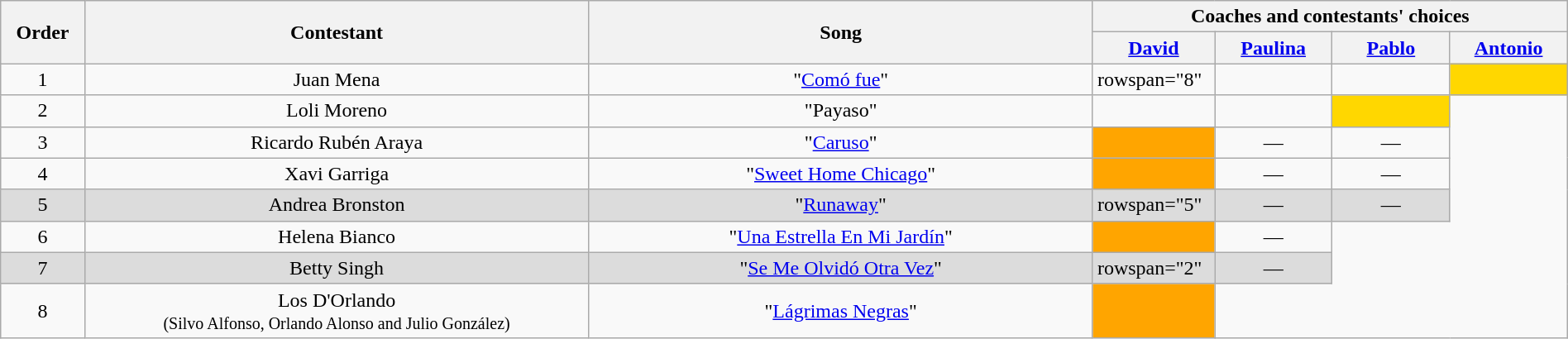<table class="wikitable" align="center" style="width:100%;">
<tr>
<th scope="col" rowspan="2" style="width:05%;">Order</th>
<th scope="col" rowspan="2" style="width:30%;">Contestant</th>
<th scope="col" rowspan="2" style="width:30%;">Song</th>
<th colspan="4" style="width:28%;">Coaches and contestants' choices</th>
</tr>
<tr>
<th style="width:7%;"><a href='#'>David</a></th>
<th style="width:7%;"><a href='#'>Paulina</a></th>
<th style="width:7%;"><a href='#'>Pablo</a></th>
<th style="width:7%;"><a href='#'>Antonio</a></th>
</tr>
<tr>
<td align="center">1</td>
<td align="center">Juan Mena</td>
<td align="center">"<a href='#'>Comó fue</a>"</td>
<td>rowspan="8" </td>
<td align="center"></td>
<td align="center"></td>
<td align="center" bgcolor="Gold"></td>
</tr>
<tr>
<td align="center">2</td>
<td align="center">Loli Moreno</td>
<td align="center">"Payaso"</td>
<td align="center"></td>
<td align="center"></td>
<td align="center" bgcolor="Gold"></td>
</tr>
<tr>
<td align="center">3</td>
<td align="center">Ricardo Rubén Araya</td>
<td align="center">"<a href='#'>Caruso</a>"</td>
<td align="center" bgcolor="Orange"></td>
<td align="center">—</td>
<td align="center">—</td>
</tr>
<tr>
<td align="center">4</td>
<td align="center">Xavi Garriga</td>
<td align="center">"<a href='#'>Sweet Home Chicago</a>"</td>
<td align="center" bgcolor="Orange"></td>
<td align="center">—</td>
<td align="center">—</td>
</tr>
<tr bgcolor=DCDCDC |>
<td align="center">5</td>
<td align="center">Andrea Bronston</td>
<td align="center">"<a href='#'>Runaway</a>"</td>
<td>rowspan="5" </td>
<td align="center">—</td>
<td align="center">—</td>
</tr>
<tr>
<td align="center">6</td>
<td align="center">Helena Bianco</td>
<td align="center">"<a href='#'>Una Estrella En Mi Jardín</a>"</td>
<td align="center" bgcolor="Orange"></td>
<td align="center">—</td>
</tr>
<tr bgcolor=DCDCDC |>
<td align="center">7</td>
<td align="center">Betty Singh</td>
<td align="center">"<a href='#'>Se Me Olvidó Otra Vez</a>"</td>
<td>rowspan="2" </td>
<td align="center">—</td>
</tr>
<tr>
<td align="center">8</td>
<td align="center">Los D'Orlando <br><small>(Silvo Alfonso, Orlando Alonso and Julio González)</small></td>
<td align="center">"<a href='#'>Lágrimas Negras</a>"</td>
<td align="center" bgcolor="Orange"></td>
</tr>
</table>
